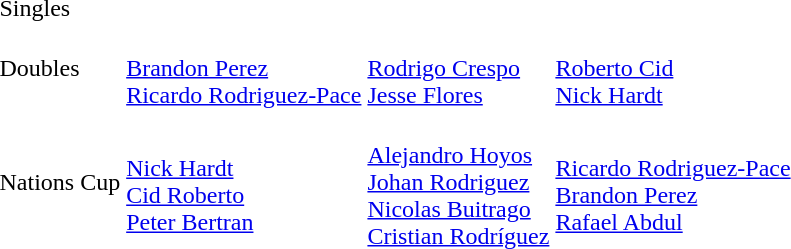<table>
<tr>
<td>Singles</td>
<td></td>
<td></td>
<td></td>
</tr>
<tr>
<td>Doubles</td>
<td><br><a href='#'>Brandon Perez</a><br><a href='#'>Ricardo Rodriguez-Pace</a></td>
<td><br><a href='#'>Rodrigo Crespo</a><br><a href='#'>Jesse Flores</a></td>
<td><br><a href='#'>Roberto Cid</a><br><a href='#'>Nick Hardt</a></td>
</tr>
<tr>
<td>Nations Cup</td>
<td><br><a href='#'>Nick Hardt</a><br><a href='#'>Cid Roberto</a><br><a href='#'>Peter Bertran</a></td>
<td><br><a href='#'>Alejandro Hoyos</a><br><a href='#'>Johan Rodriguez</a><br><a href='#'>Nicolas Buitrago</a><br><a href='#'>Cristian Rodríguez</a></td>
<td><br><a href='#'>Ricardo Rodriguez-Pace</a><br><a href='#'>Brandon Perez</a><br><a href='#'>Rafael Abdul</a></td>
</tr>
</table>
